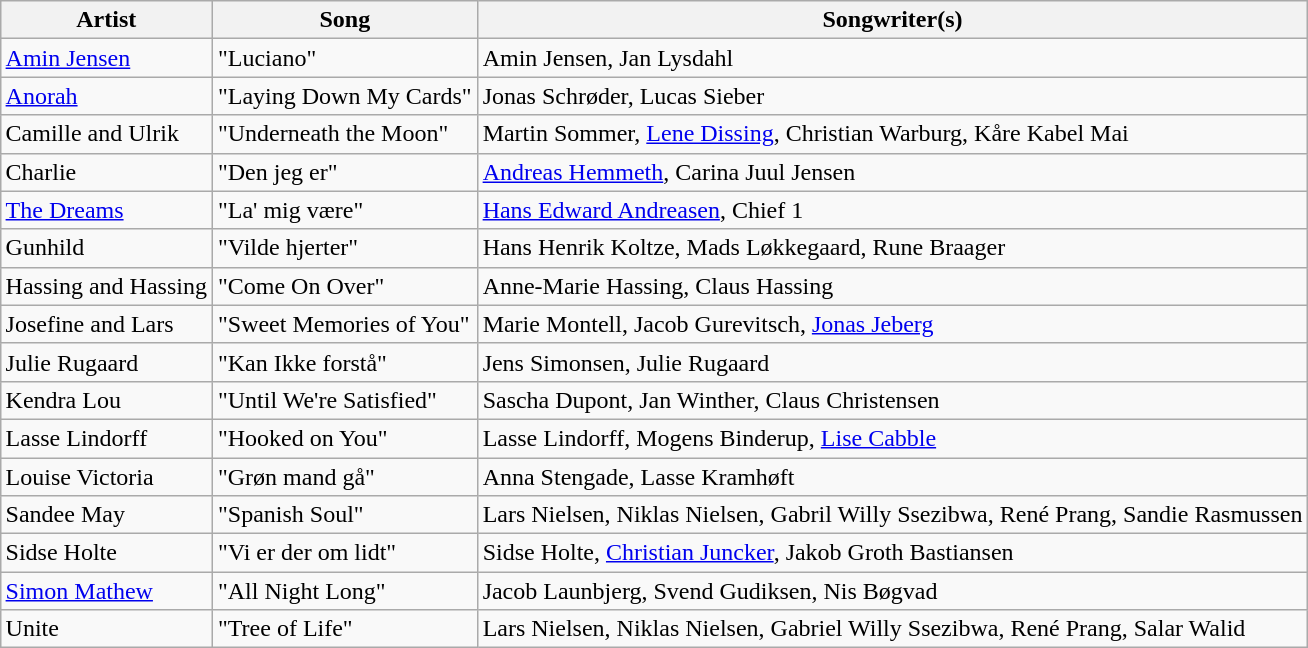<table class="sortable wikitable" style="margin: 1em auto 1em auto;">
<tr>
<th>Artist</th>
<th>Song</th>
<th>Songwriter(s)</th>
</tr>
<tr>
<td><a href='#'>Amin Jensen</a></td>
<td>"Luciano"</td>
<td>Amin Jensen, Jan Lysdahl</td>
</tr>
<tr>
<td><a href='#'>Anorah</a></td>
<td>"Laying Down My Cards"</td>
<td>Jonas Schrøder, Lucas Sieber</td>
</tr>
<tr>
<td>Camille and Ulrik</td>
<td>"Underneath the Moon"</td>
<td>Martin Sommer, <a href='#'>Lene Dissing</a>, Christian Warburg, Kåre Kabel Mai</td>
</tr>
<tr>
<td>Charlie</td>
<td>"Den jeg er"</td>
<td><a href='#'>Andreas Hemmeth</a>, Carina Juul Jensen</td>
</tr>
<tr>
<td data-sort-value="Dreams, The"><a href='#'>The Dreams</a></td>
<td>"La' mig være"</td>
<td><a href='#'>Hans Edward Andreasen</a>, Chief 1</td>
</tr>
<tr>
<td>Gunhild</td>
<td>"Vilde hjerter"</td>
<td>Hans Henrik Koltze, Mads Løkkegaard, Rune Braager</td>
</tr>
<tr>
<td>Hassing and Hassing</td>
<td>"Come On Over"</td>
<td>Anne-Marie Hassing, Claus Hassing</td>
</tr>
<tr>
<td>Josefine and Lars</td>
<td>"Sweet Memories of You"</td>
<td>Marie Montell, Jacob Gurevitsch, <a href='#'>Jonas Jeberg</a></td>
</tr>
<tr>
<td>Julie Rugaard</td>
<td>"Kan Ikke forstå"</td>
<td>Jens Simonsen, Julie Rugaard</td>
</tr>
<tr>
<td>Kendra Lou</td>
<td>"Until We're Satisfied"</td>
<td>Sascha Dupont, Jan Winther, Claus Christensen</td>
</tr>
<tr>
<td>Lasse Lindorff</td>
<td>"Hooked on You"</td>
<td>Lasse Lindorff, Mogens Binderup, <a href='#'>Lise Cabble</a></td>
</tr>
<tr>
<td>Louise Victoria</td>
<td>"Grøn mand gå"</td>
<td>Anna Stengade, Lasse Kramhøft</td>
</tr>
<tr>
<td>Sandee May</td>
<td>"Spanish Soul"</td>
<td>Lars Nielsen, Niklas Nielsen, Gabril Willy Ssezibwa, René Prang, Sandie Rasmussen</td>
</tr>
<tr>
<td>Sidse Holte</td>
<td>"Vi er der om lidt"</td>
<td>Sidse Holte, <a href='#'>Christian Juncker</a>, Jakob Groth Bastiansen</td>
</tr>
<tr>
<td><a href='#'>Simon Mathew</a></td>
<td>"All Night Long"</td>
<td>Jacob Launbjerg, Svend Gudiksen, Nis Bøgvad</td>
</tr>
<tr>
<td>Unite</td>
<td>"Tree of Life"</td>
<td>Lars Nielsen, Niklas Nielsen, Gabriel Willy Ssezibwa, René Prang, Salar Walid</td>
</tr>
</table>
